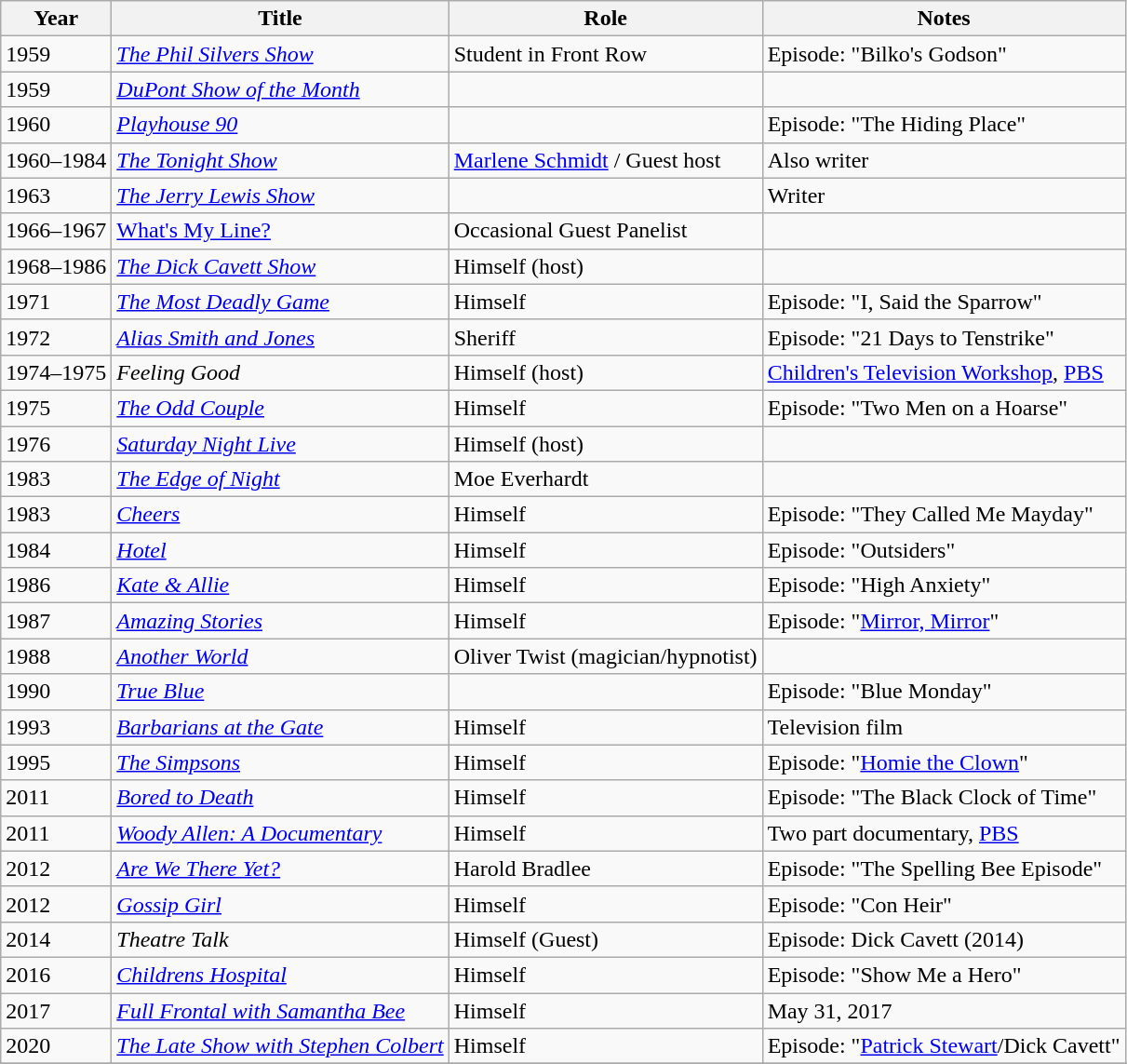<table class="wikitable sortable">
<tr>
<th>Year</th>
<th>Title</th>
<th>Role</th>
<th class="unsortable">Notes</th>
</tr>
<tr>
<td>1959</td>
<td><em><a href='#'>The Phil Silvers Show</a></em></td>
<td>Student in Front Row</td>
<td>Episode: "Bilko's Godson"</td>
</tr>
<tr>
<td>1959</td>
<td><em><a href='#'>DuPont Show of the Month</a></em></td>
<td></td>
<td></td>
</tr>
<tr>
<td>1960</td>
<td><em><a href='#'>Playhouse 90</a></em></td>
<td></td>
<td>Episode: "The Hiding Place"</td>
</tr>
<tr>
<td>1960–1984</td>
<td><em><a href='#'>The Tonight Show</a></em></td>
<td><a href='#'>Marlene Schmidt</a> / Guest host</td>
<td>Also writer</td>
</tr>
<tr>
<td>1963</td>
<td><em><a href='#'>The Jerry Lewis Show</a></em></td>
<td></td>
<td>Writer</td>
</tr>
<tr>
<td>1966–1967</td>
<td><a href='#'>What's My Line?</a></td>
<td>Occasional Guest Panelist</td>
</tr>
<tr>
<td>1968–1986</td>
<td><em><a href='#'>The Dick Cavett Show</a></em></td>
<td>Himself (host)</td>
<td></td>
</tr>
<tr>
<td>1971</td>
<td><em><a href='#'>The Most Deadly Game</a></em></td>
<td>Himself</td>
<td>Episode: "I, Said the Sparrow"</td>
</tr>
<tr>
<td>1972</td>
<td><em><a href='#'>Alias Smith and Jones</a></em></td>
<td>Sheriff</td>
<td>Episode: "21 Days to Tenstrike"</td>
</tr>
<tr>
<td>1974–1975</td>
<td><em>Feeling Good</em></td>
<td>Himself (host)</td>
<td><a href='#'>Children's Television Workshop</a>, <a href='#'>PBS</a></td>
</tr>
<tr>
<td>1975</td>
<td><em><a href='#'>The Odd Couple</a></em></td>
<td>Himself</td>
<td>Episode: "Two Men on a Hoarse"</td>
</tr>
<tr>
<td>1976</td>
<td><em><a href='#'>Saturday Night Live</a></em></td>
<td>Himself (host)</td>
<td></td>
</tr>
<tr>
<td>1983</td>
<td><em><a href='#'>The Edge of Night</a></em></td>
<td>Moe Everhardt</td>
<td></td>
</tr>
<tr>
<td>1983</td>
<td><em><a href='#'>Cheers</a></em></td>
<td>Himself</td>
<td>Episode: "They Called Me Mayday"</td>
</tr>
<tr>
<td>1984</td>
<td><em><a href='#'>Hotel</a></em></td>
<td>Himself</td>
<td>Episode: "Outsiders"</td>
</tr>
<tr>
<td>1986</td>
<td><em><a href='#'>Kate & Allie</a></em></td>
<td>Himself</td>
<td>Episode: "High Anxiety"</td>
</tr>
<tr>
<td>1987</td>
<td><em><a href='#'>Amazing Stories</a></em></td>
<td>Himself</td>
<td>Episode: "<a href='#'>Mirror, Mirror</a>"</td>
</tr>
<tr>
<td>1988</td>
<td><em><a href='#'>Another World</a></em></td>
<td>Oliver Twist (magician/hypnotist)</td>
<td></td>
</tr>
<tr>
<td>1990</td>
<td><em><a href='#'>True Blue</a></em></td>
<td></td>
<td>Episode: "Blue Monday"</td>
</tr>
<tr>
<td>1993</td>
<td><em><a href='#'>Barbarians at the Gate</a></em></td>
<td>Himself</td>
<td>Television film</td>
</tr>
<tr>
<td>1995</td>
<td><em><a href='#'>The Simpsons</a></em></td>
<td>Himself</td>
<td>Episode: "<a href='#'>Homie the Clown</a>"</td>
</tr>
<tr>
<td>2011</td>
<td><em><a href='#'>Bored to Death</a></em></td>
<td>Himself</td>
<td>Episode: "The Black Clock of Time"</td>
</tr>
<tr>
<td>2011</td>
<td><em><a href='#'>Woody Allen: A Documentary</a></em></td>
<td>Himself</td>
<td>Two part documentary, <a href='#'>PBS</a></td>
</tr>
<tr>
<td>2012</td>
<td><em><a href='#'>Are We There Yet?</a></em></td>
<td>Harold Bradlee</td>
<td>Episode: "The Spelling Bee Episode"</td>
</tr>
<tr>
<td>2012</td>
<td><em><a href='#'>Gossip Girl</a></em></td>
<td>Himself</td>
<td>Episode: "Con Heir"</td>
</tr>
<tr>
<td>2014</td>
<td><em>Theatre Talk</em></td>
<td>Himself (Guest)</td>
<td>Episode: Dick Cavett (2014)</td>
</tr>
<tr>
<td>2016</td>
<td><em><a href='#'>Childrens Hospital</a></em></td>
<td>Himself</td>
<td>Episode: "Show Me a Hero"</td>
</tr>
<tr>
<td>2017</td>
<td><em><a href='#'>Full Frontal with Samantha Bee</a></em></td>
<td>Himself</td>
<td>May 31, 2017</td>
</tr>
<tr>
<td>2020</td>
<td><em><a href='#'>The Late Show with Stephen Colbert</a></em></td>
<td>Himself</td>
<td>Episode: "<a href='#'>Patrick Stewart</a>/Dick Cavett"</td>
</tr>
<tr>
</tr>
</table>
